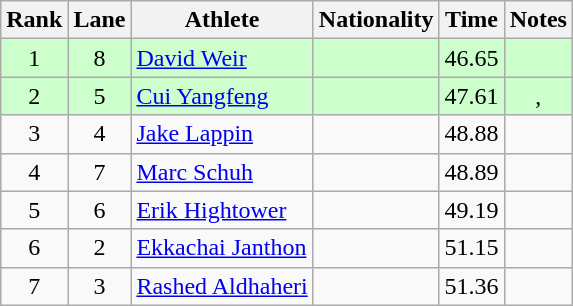<table class="wikitable sortable" style="text-align:center">
<tr>
<th>Rank</th>
<th>Lane</th>
<th>Athlete</th>
<th>Nationality</th>
<th>Time</th>
<th>Notes</th>
</tr>
<tr bgcolor=ccffcc>
<td>1</td>
<td>8</td>
<td align=left><a href='#'>David Weir</a></td>
<td align=left></td>
<td>46.65</td>
<td></td>
</tr>
<tr bgcolor=ccffcc>
<td>2</td>
<td>5</td>
<td align=left><a href='#'>Cui Yangfeng</a></td>
<td align=left></td>
<td>47.61</td>
<td>, </td>
</tr>
<tr>
<td>3</td>
<td>4</td>
<td align=left><a href='#'>Jake Lappin</a></td>
<td align=left></td>
<td>48.88</td>
<td></td>
</tr>
<tr>
<td>4</td>
<td>7</td>
<td align=left><a href='#'>Marc Schuh</a></td>
<td align=left></td>
<td>48.89</td>
<td></td>
</tr>
<tr>
<td>5</td>
<td>6</td>
<td align=left><a href='#'>Erik Hightower</a></td>
<td align=left></td>
<td>49.19</td>
<td></td>
</tr>
<tr>
<td>6</td>
<td>2</td>
<td align=left><a href='#'>Ekkachai Janthon</a></td>
<td align=left></td>
<td>51.15</td>
<td></td>
</tr>
<tr>
<td>7</td>
<td>3</td>
<td align=left><a href='#'>Rashed Aldhaheri</a></td>
<td align=left></td>
<td>51.36</td>
<td></td>
</tr>
</table>
